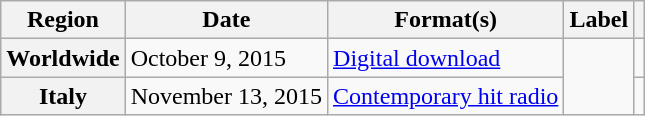<table class="wikitable plainrowheaders">
<tr>
<th scope="col">Region</th>
<th scope="col">Date</th>
<th scope="col">Format(s)</th>
<th scope="col">Label</th>
<th scope="col"></th>
</tr>
<tr>
<th scope="row">Worldwide</th>
<td>October 9, 2015</td>
<td><a href='#'>Digital download</a></td>
<td rowspan="2"></td>
<td></td>
</tr>
<tr>
<th scope="row">Italy</th>
<td>November 13, 2015</td>
<td><a href='#'>Contemporary hit radio</a></td>
<td></td>
</tr>
</table>
